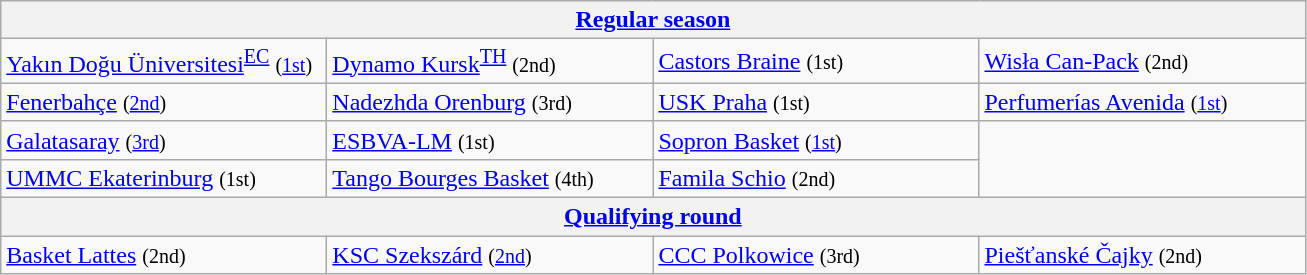<table class="wikitable" style="white-space: nowrap;">
<tr>
<th colspan=4><a href='#'>Regular season</a></th>
</tr>
<tr>
<td width=210> <a href='#'>Yakın Doğu Üniversitesi</a><sup><a href='#'>EC</a></sup> <small>(<a href='#'>1st</a>)</small></td>
<td width=210> <a href='#'>Dynamo Kursk</a><sup><a href='#'>TH</a></sup> <small>(2nd)</small></td>
<td width=210> <a href='#'>Castors Braine</a> <small>(1st)</small></td>
<td width=210> <a href='#'>Wisła Can-Pack</a> <small>(2nd)</small></td>
</tr>
<tr>
<td> <a href='#'>Fenerbahçe</a> <small>(<a href='#'>2nd</a>)</small></td>
<td> <a href='#'>Nadezhda Orenburg</a> <small>(3rd)</small></td>
<td> <a href='#'>USK Praha</a> <small>(1st)</small></td>
<td> <a href='#'>Perfumerías Avenida</a> <small>(<a href='#'>1st</a>)</small></td>
</tr>
<tr>
<td> <a href='#'>Galatasaray</a> <small>(<a href='#'>3rd</a>)</small></td>
<td> <a href='#'>ESBVA-LM</a> <small>(1st)</small></td>
<td> <a href='#'>Sopron Basket</a> <small>(<a href='#'>1st</a>)</small></td>
<td rowspan=2></td>
</tr>
<tr>
<td> <a href='#'>UMMC Ekaterinburg</a> <small>(1st)</small></td>
<td> <a href='#'>Tango Bourges Basket</a> <small>(4th)</small></td>
<td> <a href='#'>Famila Schio</a> <small>(2nd)</small></td>
</tr>
<tr>
<th colspan=4><a href='#'>Qualifying round</a></th>
</tr>
<tr>
<td> <a href='#'>Basket Lattes</a> <small>(2nd)</small></td>
<td> <a href='#'>KSC Szekszárd</a> <small>(<a href='#'>2nd</a>)</small></td>
<td> <a href='#'>CCC Polkowice</a> <small>(3rd)</small></td>
<td> <a href='#'>Piešťanské Čajky</a> <small>(2nd)</small></td>
</tr>
</table>
